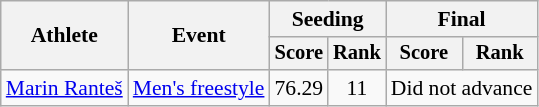<table class=wikitable style=font-size:90%;text-align:center>
<tr>
<th rowspan=2>Athlete</th>
<th rowspan=2>Event</th>
<th colspan=2>Seeding</th>
<th colspan=2>Final</th>
</tr>
<tr style=font-size:95%>
<th>Score</th>
<th>Rank</th>
<th>Score</th>
<th>Rank</th>
</tr>
<tr>
<td align=left><a href='#'>Marin Ranteš</a></td>
<td align=left><a href='#'>Men's freestyle</a></td>
<td>76.29</td>
<td>11</td>
<td colspan=2>Did not advance</td>
</tr>
</table>
